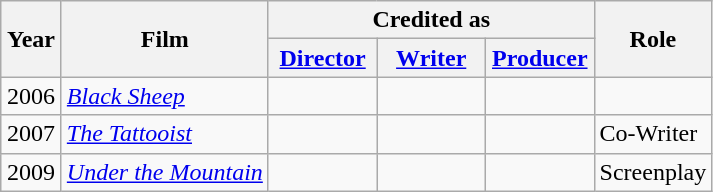<table class="wikitable">
<tr>
<th rowspan="2" width="33">Year</th>
<th rowspan="2">Film</th>
<th colspan="3">Credited as</th>
<th rowspan="2">Role</th>
</tr>
<tr>
<th width=65><a href='#'>Director</a></th>
<th width=65><a href='#'>Writer</a></th>
<th width=65><a href='#'>Producer</a></th>
</tr>
<tr align="center">
<td align="center">2006</td>
<td align="left"><em><a href='#'>Black Sheep</a></em></td>
<td></td>
<td></td>
<td></td>
<td align="left"></td>
</tr>
<tr align="center"|>
<td align="center">2007</td>
<td align="left"><em><a href='#'>The Tattooist</a></em></td>
<td></td>
<td></td>
<td></td>
<td align="left">Co-Writer</td>
</tr>
<tr align="center"|>
<td align="center">2009</td>
<td align="left"><em><a href='#'>Under the Mountain</a></em></td>
<td></td>
<td></td>
<td></td>
<td align="left">Screenplay</td>
</tr>
</table>
